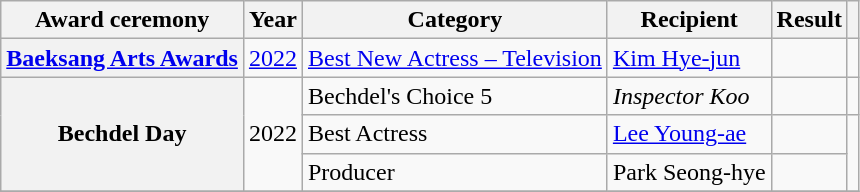<table class="wikitable sortable plainrowheaders">
<tr>
<th scope="col">Award ceremony</th>
<th scope="col">Year</th>
<th scope="col">Category</th>
<th scope="col">Recipient</th>
<th scope="col">Result</th>
<th scope="col"></th>
</tr>
<tr>
<th scope="row"><a href='#'>Baeksang Arts Awards</a></th>
<td style="text-align:center"><a href='#'>2022</a></td>
<td><a href='#'>Best New Actress – Television</a></td>
<td><a href='#'>Kim Hye-jun</a></td>
<td></td>
<td style="text-align:center"></td>
</tr>
<tr>
<th scope="row"  rowspan=3>Bechdel Day</th>
<td style="text-align:center" rowspan=3>2022</td>
<td>Bechdel's Choice 5</td>
<td><em>Inspector Koo</em></td>
<td></td>
<td style="text-align:center"></td>
</tr>
<tr>
<td>Best Actress</td>
<td><a href='#'>Lee Young-ae</a></td>
<td></td>
<td style="text-align:center" rowspan=2></td>
</tr>
<tr>
<td>Producer</td>
<td>Park Seong-hye</td>
<td></td>
</tr>
<tr>
</tr>
</table>
